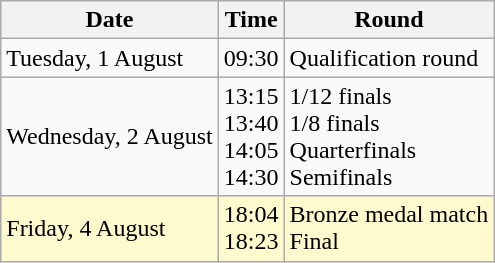<table class=wikitable>
<tr>
<th>Date</th>
<th>Time</th>
<th>Round</th>
</tr>
<tr>
<td>Tuesday, 1 August</td>
<td>09:30</td>
<td>Qualification round</td>
</tr>
<tr>
<td>Wednesday, 2 August</td>
<td>13:15 <br> 13:40 <br> 14:05 <br> 14:30</td>
<td>1/12 finals <br> 1/8 finals <br> Quarterfinals <br> Semifinals</td>
</tr>
<tr style=background:lemonchiffon>
<td>Friday, 4 August</td>
<td>18:04 <br> 18:23</td>
<td>Bronze medal match <br> Final</td>
</tr>
</table>
